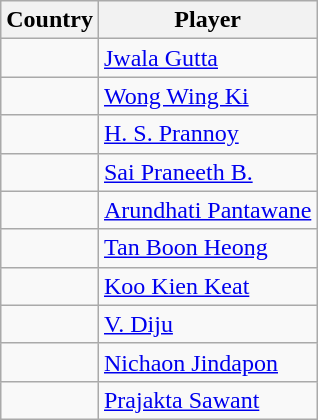<table class="wikitable">
<tr>
<th>Country</th>
<th>Player</th>
</tr>
<tr>
<td></td>
<td><a href='#'>Jwala Gutta</a></td>
</tr>
<tr>
<td></td>
<td><a href='#'>Wong Wing Ki</a></td>
</tr>
<tr>
<td></td>
<td><a href='#'>H. S. Prannoy</a></td>
</tr>
<tr>
<td></td>
<td><a href='#'>Sai Praneeth B.</a></td>
</tr>
<tr>
<td></td>
<td><a href='#'>Arundhati Pantawane</a></td>
</tr>
<tr>
<td></td>
<td><a href='#'>Tan Boon Heong</a></td>
</tr>
<tr>
<td></td>
<td><a href='#'>Koo Kien Keat</a></td>
</tr>
<tr>
<td></td>
<td><a href='#'>V. Diju</a></td>
</tr>
<tr>
<td></td>
<td><a href='#'>Nichaon Jindapon</a></td>
</tr>
<tr>
<td></td>
<td><a href='#'>Prajakta Sawant</a></td>
</tr>
</table>
